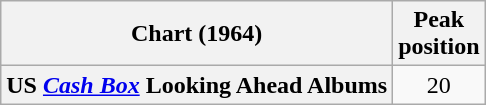<table class="wikitable plainrowheaders" style="text-align:center">
<tr>
<th scope="col">Chart (1964)</th>
<th scope="col">Peak<br>position</th>
</tr>
<tr>
<th scope="row">US <em><a href='#'>Cash Box</a></em> Looking Ahead Albums</th>
<td>20</td>
</tr>
</table>
